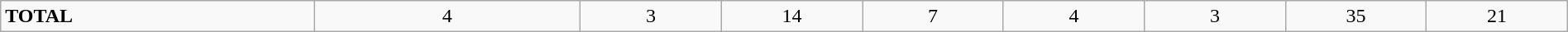<table class="wikitable" style="width:100%; text-align:center">
<tr>
<td style="text-align:left; width:20%"><strong>TOTAL</strong></td>
<td style="width:17%">4</td>
<td style="width:9%">3</td>
<td style="width:9%">14</td>
<td style="width:9%">7</td>
<td style="width:9%">4</td>
<td style="width:9%">3</td>
<td style="width:9%">35</td>
<td style="width:9%">21</td>
</tr>
</table>
